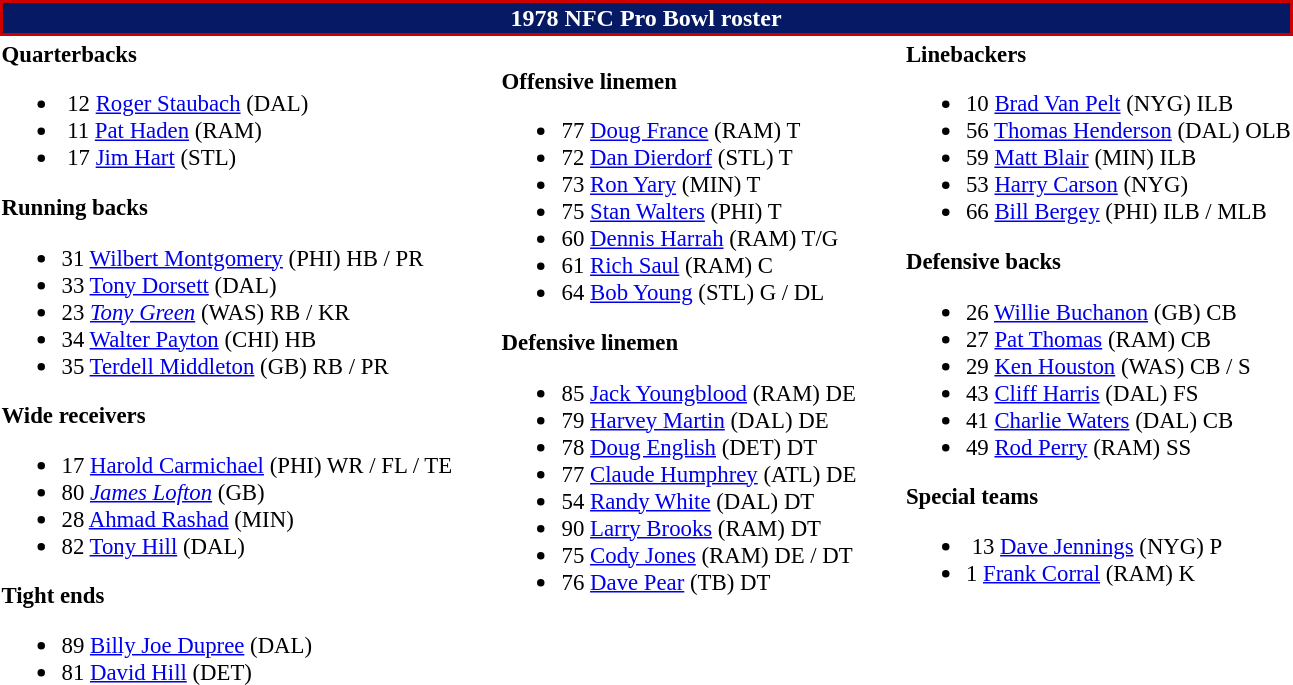<table class="toccolours" style="text-align: left;">
<tr>
<th colspan="7" style="text-align:center; border: 2px solid #cc0000; background: #051964; color: white;">1978 NFC Pro Bowl roster</th>
</tr>
<tr>
<td style="font-size: 95%;" valign="top"><strong>Quarterbacks</strong><br><ul><li><span> 12</span> <a href='#'>Roger Staubach</a> (DAL)</li><li><span> 11</span> <a href='#'>Pat Haden</a> (RAM)</li><li><span> 17</span> <a href='#'>Jim Hart</a> (STL)</li></ul><strong>Running backs</strong><ul><li><span>31</span> <a href='#'>Wilbert Montgomery</a> (PHI) HB / PR</li><li><span>33</span> <a href='#'>Tony Dorsett</a> (DAL)</li><li><span>23</span> <em><a href='#'>Tony Green</a></em> (WAS) RB / KR</li><li><span>34</span> <a href='#'>Walter Payton</a> (CHI) HB</li><li><span>35</span> <a href='#'>Terdell Middleton</a> (GB) RB / PR</li></ul><strong>Wide receivers</strong><ul><li><span>17</span> <a href='#'>Harold Carmichael</a> (PHI) WR / FL / TE</li><li><span>80</span> <em><a href='#'>James Lofton</a></em> (GB)</li><li><span>28</span> <a href='#'>Ahmad Rashad</a> (MIN)</li><li><span>82</span> <a href='#'>Tony Hill</a> (DAL)</li></ul><strong>Tight ends</strong><ul><li><span>89</span> <a href='#'>Billy Joe Dupree</a> (DAL)</li><li><span>81</span> <a href='#'>David Hill</a> (DET)</li></ul></td>
<td style="width: 25px;"></td>
<td style="font-size: 95%;" valign="top"><br><strong>Offensive linemen</strong><ul><li><span>77</span> <a href='#'>Doug France</a> (RAM) T</li><li><span>72</span> <a href='#'>Dan Dierdorf</a> (STL) T</li><li><span>73</span> <a href='#'>Ron Yary</a> (MIN) T</li><li><span>75</span> <a href='#'>Stan Walters</a> (PHI) T</li><li><span>60</span> <a href='#'>Dennis Harrah</a> (RAM) T/G</li><li><span>61</span> <a href='#'>Rich Saul</a> (RAM) C</li><li><span>64</span> <a href='#'>Bob Young</a> (STL) G / DL</li></ul><strong>Defensive linemen</strong><ul><li><span>85</span> <a href='#'>Jack Youngblood</a> (RAM) DE</li><li><span>79</span> <a href='#'>Harvey Martin</a> (DAL) DE</li><li><span>78</span> <a href='#'>Doug English</a> (DET) DT</li><li><span>77</span> <a href='#'>Claude Humphrey</a> (ATL) DE</li><li><span>54</span> <a href='#'>Randy White</a> (DAL) DT</li><li><span>90</span> <a href='#'>Larry Brooks</a> (RAM) DT</li><li><span>75</span> <a href='#'>Cody Jones</a> (RAM) DE / DT</li><li><span>76</span> <a href='#'>Dave Pear</a> (TB) DT</li></ul></td>
<td style="width: 25px;"></td>
<td style="font-size: 95%;" valign="top"><strong>Linebackers</strong><br><ul><li><span>10</span> <a href='#'>Brad Van Pelt</a> (NYG) ILB</li><li><span>56</span> <a href='#'>Thomas Henderson</a> (DAL) OLB</li><li><span>59</span> <a href='#'>Matt Blair</a> (MIN) ILB</li><li><span>53</span> <a href='#'>Harry Carson</a> (NYG)</li><li><span>66</span> <a href='#'>Bill Bergey</a> (PHI) ILB / MLB</li></ul><strong>Defensive backs</strong><ul><li><span>26</span> <a href='#'>Willie Buchanon</a> (GB) CB</li><li><span>27</span> <a href='#'>Pat Thomas</a> (RAM) CB</li><li><span>29</span> <a href='#'>Ken Houston</a> (WAS) CB / S</li><li><span>43</span> <a href='#'>Cliff Harris</a> (DAL) FS</li><li><span>41</span> <a href='#'>Charlie Waters</a> (DAL) CB</li><li><span>49</span> <a href='#'>Rod Perry</a> (RAM) SS</li></ul><strong>Special teams</strong><ul><li><span> 13</span>   <a href='#'>Dave Jennings</a> (NYG) P</li><li><span>1</span> <a href='#'>Frank Corral</a> (RAM) K</li></ul></td>
</tr>
</table>
